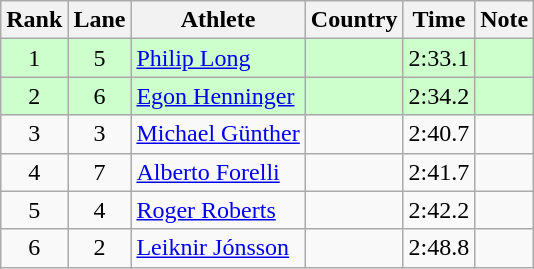<table class="wikitable sortable" style="text-align:center">
<tr>
<th>Rank</th>
<th>Lane</th>
<th>Athlete</th>
<th>Country</th>
<th>Time</th>
<th>Note</th>
</tr>
<tr bgcolor=#CCFFCC>
<td>1</td>
<td>5</td>
<td align=left><a href='#'>Philip Long</a></td>
<td align=left></td>
<td>2:33.1</td>
<td></td>
</tr>
<tr bgcolor=#CCFFCC>
<td>2</td>
<td>6</td>
<td align=left><a href='#'>Egon Henninger</a></td>
<td align=left></td>
<td>2:34.2</td>
<td></td>
</tr>
<tr>
<td>3</td>
<td>3</td>
<td align=left><a href='#'>Michael Günther</a></td>
<td align=left></td>
<td>2:40.7</td>
<td></td>
</tr>
<tr>
<td>4</td>
<td>7</td>
<td align=left><a href='#'>Alberto Forelli</a></td>
<td align=left></td>
<td>2:41.7</td>
<td></td>
</tr>
<tr>
<td>5</td>
<td>4</td>
<td align=left><a href='#'>Roger Roberts</a></td>
<td align=left></td>
<td>2:42.2</td>
<td></td>
</tr>
<tr>
<td>6</td>
<td>2</td>
<td align=left><a href='#'>Leiknir Jónsson</a></td>
<td align=left></td>
<td>2:48.8</td>
<td></td>
</tr>
</table>
